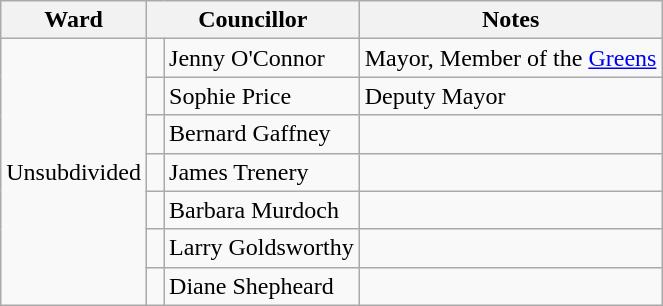<table class="wikitable">
<tr>
<th>Ward</th>
<th colspan="2">Councillor</th>
<th>Notes</th>
</tr>
<tr>
<td rowspan="7">Unsubdivided</td>
<td> </td>
<td>Jenny O'Connor</td>
<td>Mayor, Member of the <a href='#'>Greens</a></td>
</tr>
<tr>
<td> </td>
<td>Sophie Price</td>
<td>Deputy Mayor</td>
</tr>
<tr>
<td> </td>
<td>Bernard Gaffney</td>
<td></td>
</tr>
<tr>
<td> </td>
<td>James Trenery</td>
<td></td>
</tr>
<tr>
<td> </td>
<td>Barbara Murdoch</td>
<td></td>
</tr>
<tr>
<td> </td>
<td>Larry Goldsworthy</td>
<td></td>
</tr>
<tr>
<td> </td>
<td>Diane Shepheard</td>
<td></td>
</tr>
</table>
